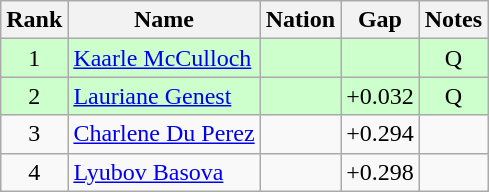<table class="wikitable sortable" style="text-align:center">
<tr>
<th>Rank</th>
<th>Name</th>
<th>Nation</th>
<th>Gap</th>
<th>Notes</th>
</tr>
<tr bgcolor=ccffcc>
<td>1</td>
<td align=left><a href='#'>Kaarle McCulloch</a></td>
<td align=left></td>
<td></td>
<td>Q</td>
</tr>
<tr bgcolor=ccffcc>
<td>2</td>
<td align=left><a href='#'>Lauriane Genest</a></td>
<td align=left></td>
<td>+0.032</td>
<td>Q</td>
</tr>
<tr>
<td>3</td>
<td align=left><a href='#'>Charlene Du Perez</a></td>
<td align=left></td>
<td>+0.294</td>
<td></td>
</tr>
<tr>
<td>4</td>
<td align=left><a href='#'>Lyubov Basova</a></td>
<td align=left></td>
<td>+0.298</td>
<td></td>
</tr>
</table>
